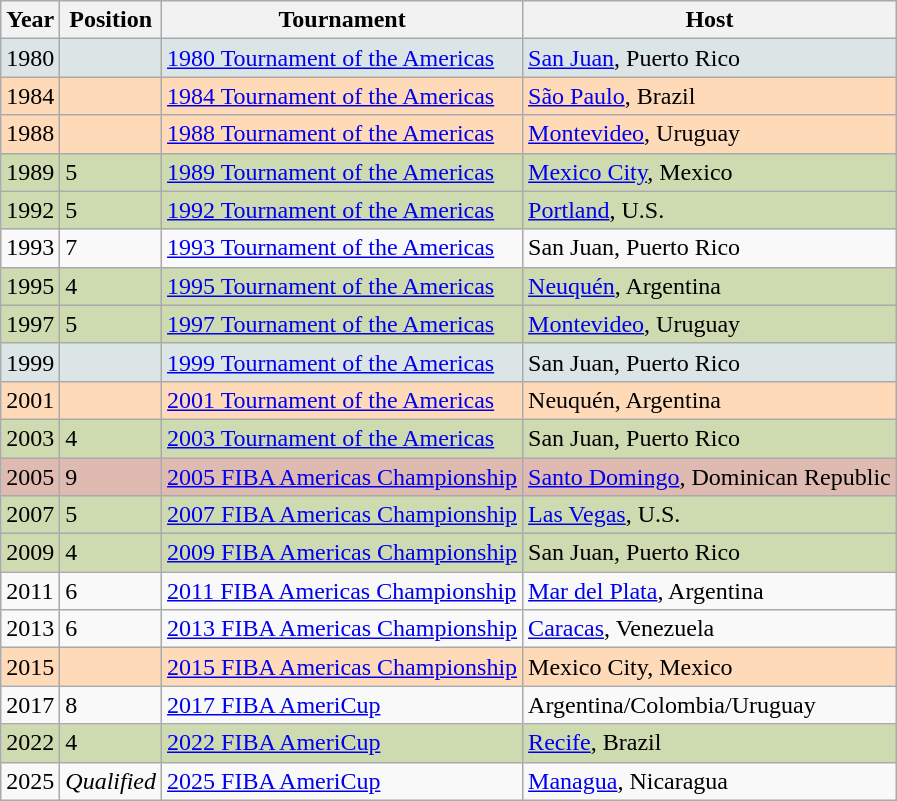<table class="wikitable">
<tr>
<th>Year</th>
<th>Position</th>
<th>Tournament</th>
<th>Host</th>
</tr>
<tr style="background:#dce5e5;">
<td>1980</td>
<td></td>
<td><a href='#'>1980 Tournament of the Americas</a></td>
<td><a href='#'>San Juan</a>, Puerto Rico</td>
</tr>
<tr style="background:#ffdab9;">
<td>1984</td>
<td></td>
<td><a href='#'>1984 Tournament of the Americas</a></td>
<td><a href='#'>São Paulo</a>, Brazil</td>
</tr>
<tr style="background:#ffdab9;">
<td>1988</td>
<td></td>
<td><a href='#'>1988 Tournament of the Americas</a></td>
<td><a href='#'>Montevideo</a>, Uruguay</td>
</tr>
<tr style="background:#cedab0;">
<td>1989</td>
<td>5</td>
<td><a href='#'>1989 Tournament of the Americas</a></td>
<td><a href='#'>Mexico City</a>, Mexico</td>
</tr>
<tr style="background:#cedab0;">
<td>1992</td>
<td>5</td>
<td><a href='#'>1992 Tournament of the Americas</a></td>
<td><a href='#'>Portland</a>, U.S.</td>
</tr>
<tr>
<td>1993</td>
<td>7</td>
<td><a href='#'>1993 Tournament of the Americas</a></td>
<td>San Juan, Puerto Rico</td>
</tr>
<tr style="background:#cedab0;">
<td>1995</td>
<td>4</td>
<td><a href='#'>1995 Tournament of the Americas</a></td>
<td><a href='#'>Neuquén</a>, Argentina</td>
</tr>
<tr style="background:#cedab0;">
<td>1997</td>
<td>5</td>
<td><a href='#'>1997 Tournament of the Americas</a></td>
<td><a href='#'>Montevideo</a>, Uruguay</td>
</tr>
<tr style="background:#dce5e5;">
<td>1999</td>
<td></td>
<td><a href='#'>1999 Tournament of the Americas</a></td>
<td>San Juan, Puerto Rico</td>
</tr>
<tr style="background:#ffdab9;">
<td>2001</td>
<td></td>
<td><a href='#'>2001 Tournament of the Americas</a></td>
<td>Neuquén, Argentina</td>
</tr>
<tr style="background:#cedab0;">
<td>2003</td>
<td>4</td>
<td><a href='#'>2003 Tournament of the Americas</a></td>
<td>San Juan, Puerto Rico</td>
</tr>
<tr style="background:#debab0;">
<td>2005</td>
<td>9</td>
<td><a href='#'>2005 FIBA Americas Championship</a></td>
<td><a href='#'>Santo Domingo</a>, Dominican Republic</td>
</tr>
<tr style="background:#cedab0;">
<td>2007</td>
<td>5</td>
<td><a href='#'>2007 FIBA Americas Championship</a></td>
<td><a href='#'>Las Vegas</a>, U.S.</td>
</tr>
<tr style="background:#cedab0;">
<td>2009</td>
<td>4</td>
<td><a href='#'>2009 FIBA Americas Championship</a></td>
<td>San Juan, Puerto Rico</td>
</tr>
<tr>
<td>2011</td>
<td>6</td>
<td><a href='#'>2011 FIBA Americas Championship</a></td>
<td><a href='#'>Mar del Plata</a>, Argentina</td>
</tr>
<tr>
<td>2013</td>
<td>6</td>
<td><a href='#'>2013 FIBA Americas Championship</a></td>
<td><a href='#'>Caracas</a>, Venezuela</td>
</tr>
<tr style="background:#ffdab9;">
<td>2015</td>
<td></td>
<td><a href='#'>2015 FIBA Americas Championship</a></td>
<td>Mexico City, Mexico</td>
</tr>
<tr>
<td>2017</td>
<td>8</td>
<td><a href='#'>2017 FIBA AmeriCup</a></td>
<td>Argentina/Colombia/Uruguay</td>
</tr>
<tr style="background:#cedab0;">
<td>2022</td>
<td>4</td>
<td><a href='#'>2022 FIBA AmeriCup</a></td>
<td><a href='#'>Recife</a>, Brazil</td>
</tr>
<tr style="background:#;">
<td>2025</td>
<td><em>Qualified</em></td>
<td><a href='#'>2025 FIBA AmeriCup</a></td>
<td><a href='#'>Managua</a>, Nicaragua</td>
</tr>
</table>
